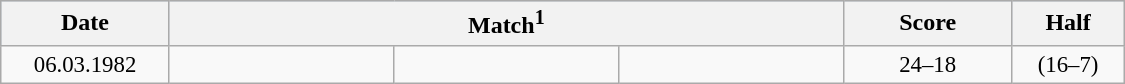<table width=750 class="wikitable">
<tr bgcolor="lightsteelblue">
<th width=15%>Date</th>
<th width=60% colspan=3>Match<sup>1</sup></th>
<th width=15%>Score</th>
<th>Half</th>
</tr>
<tr style=font-size:95%>
<td align=center>06.03.1982</td>
<td align=right></td>
<td></td>
<td></td>
<td align=center>24–18</td>
<td align=center>(16–7)</td>
</tr>
</table>
